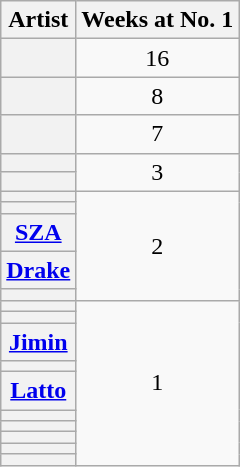<table class="wikitable sortable plainrowheaders" style="text-align:center;">
<tr>
<th scope="col">Artist</th>
<th scope="col">Weeks at No. 1</th>
</tr>
<tr>
<th scope="row"></th>
<td>16</td>
</tr>
<tr>
<th scope="row"></th>
<td>8</td>
</tr>
<tr>
<th scope="row"></th>
<td>7</td>
</tr>
<tr>
<th scope="row"></th>
<td rowspan=2>3</td>
</tr>
<tr>
<th scope="row"></th>
</tr>
<tr>
<th scope="row"></th>
<td rowspan=5>2</td>
</tr>
<tr>
<th scope="row"></th>
</tr>
<tr>
<th scope="row"><a href='#'>SZA</a></th>
</tr>
<tr>
<th scope="row"><a href='#'>Drake</a></th>
</tr>
<tr>
<th scope="row"></th>
</tr>
<tr>
<th scope="row"></th>
<td rowspan=10>1</td>
</tr>
<tr>
<th scope="row"></th>
</tr>
<tr>
<th scope="row"><a href='#'>Jimin</a></th>
</tr>
<tr>
<th scope="row"></th>
</tr>
<tr>
<th scope="row"><a href='#'>Latto</a></th>
</tr>
<tr>
<th scope="row"></th>
</tr>
<tr>
<th scope="row"></th>
</tr>
<tr>
<th scope="row"></th>
</tr>
<tr>
<th scope="row"></th>
</tr>
<tr>
<th scope="row"></th>
</tr>
</table>
